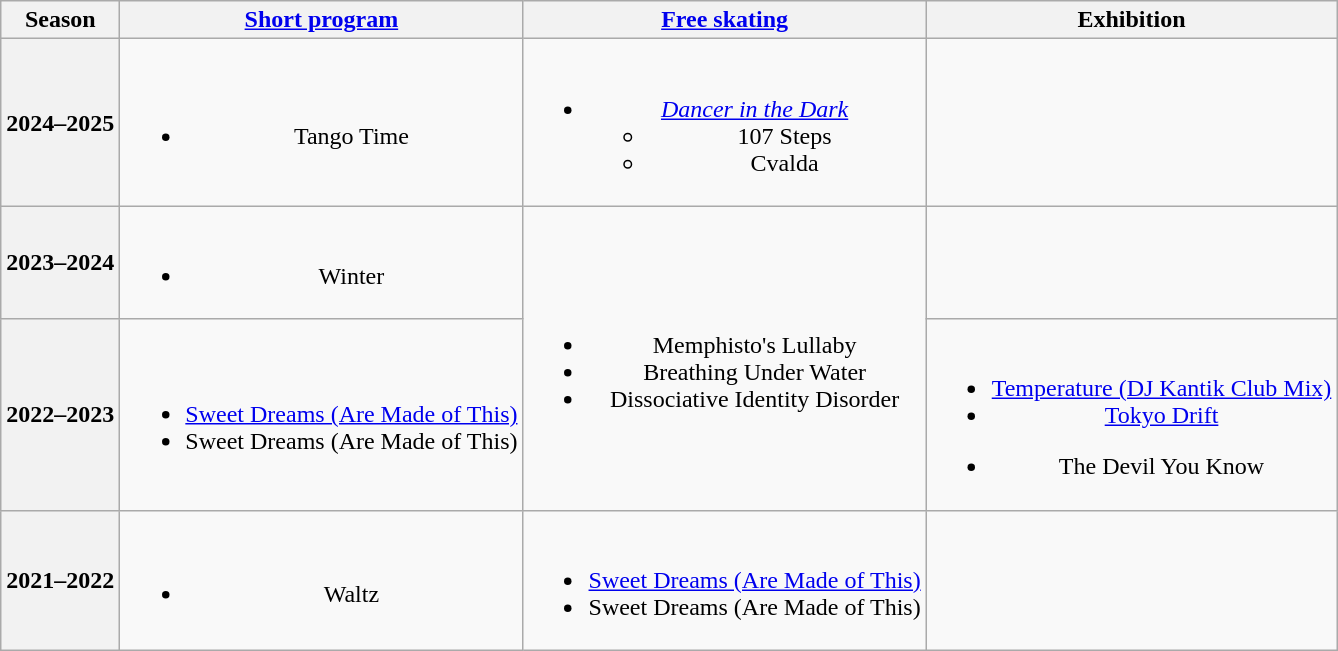<table class=wikitable style=text-align:center>
<tr>
<th>Season</th>
<th><a href='#'>Short program</a></th>
<th><a href='#'>Free skating</a></th>
<th>Exhibition</th>
</tr>
<tr>
<th>2024–2025 <br> </th>
<td><br><ul><li>Tango Time <br></li></ul></td>
<td><br><ul><li><em><a href='#'>Dancer in the Dark</a></em><ul><li>107 Steps <br> </li><li>Cvalda <br> </li></ul></li></ul></td>
<td></td>
</tr>
<tr>
<th>2023–2024 <br> </th>
<td><br><ul><li>Winter <br></li></ul></td>
<td rowspan=2><br><ul><li>Memphisto's Lullaby <br> </li><li>Breathing Under Water <br> </li><li>Dissociative Identity Disorder <br> </li></ul></td>
<td></td>
</tr>
<tr>
<th>2022–2023 <br> </th>
<td><br><ul><li><a href='#'>Sweet Dreams (Are Made of This)</a> <br></li><li>Sweet Dreams (Are Made of This) <br> </li></ul></td>
<td><br><ul><li><a href='#'>Temperature (DJ Kantik Club Mix)</a> <br> </li><li><a href='#'>Tokyo Drift</a> <br> </li></ul><ul><li>The Devil You Know <br> </li></ul></td>
</tr>
<tr>
<th>2021–2022 <br> </th>
<td><br><ul><li>Waltz <br> </li></ul></td>
<td><br><ul><li><a href='#'>Sweet Dreams (Are Made of This)</a> <br></li><li>Sweet Dreams (Are Made of This) <br> </li></ul></td>
<td></td>
</tr>
</table>
